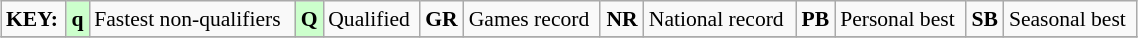<table class="wikitable" style="margin:0.5em auto; font-size:90%;position:relative;" width=60%>
<tr>
<td><strong>KEY:</strong></td>
<td bgcolor=ccffcc align=center><strong>q</strong></td>
<td>Fastest non-qualifiers</td>
<td bgcolor=ccffcc align=center><strong>Q</strong></td>
<td>Qualified</td>
<td align=center><strong>GR</strong></td>
<td>Games record</td>
<td align=center><strong>NR</strong></td>
<td>National record</td>
<td align=center><strong>PB</strong></td>
<td>Personal best</td>
<td align=center><strong>SB</strong></td>
<td>Seasonal best</td>
</tr>
<tr>
</tr>
</table>
